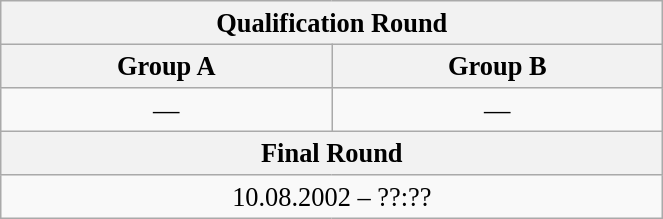<table class="wikitable" style=" text-align:center; font-size:110%;" width="35%">
<tr>
<th colspan="2">Qualification Round</th>
</tr>
<tr>
<th>Group A</th>
<th>Group B</th>
</tr>
<tr>
<td>—</td>
<td>—</td>
</tr>
<tr>
<th colspan="2">Final Round</th>
</tr>
<tr>
<td colspan="2">10.08.2002 – ??:??</td>
</tr>
</table>
